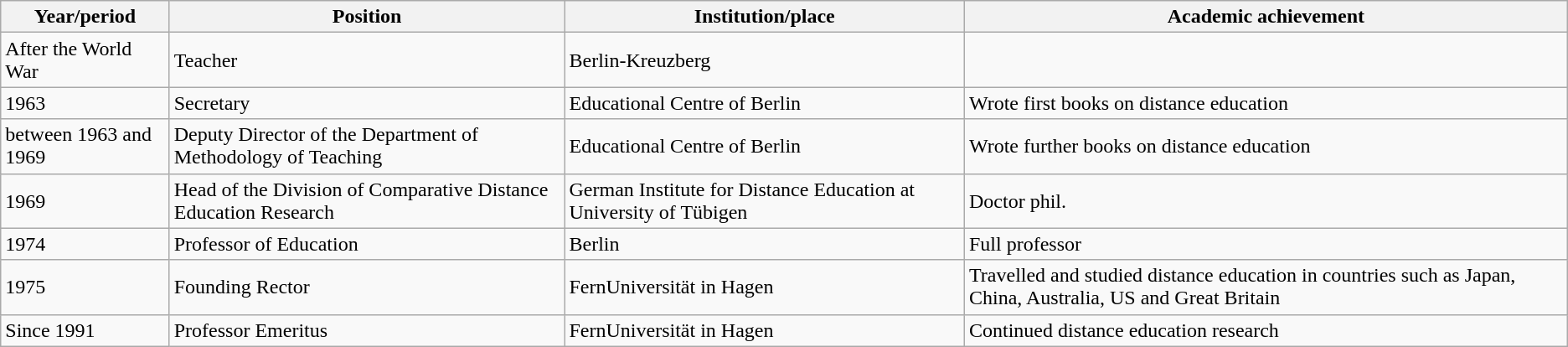<table class="wikitable">
<tr>
<th>Year/period</th>
<th>Position</th>
<th>Institution/place</th>
<th>Academic achievement</th>
</tr>
<tr>
<td>After the World War</td>
<td>Teacher</td>
<td>Berlin-Kreuzberg</td>
<td></td>
</tr>
<tr>
<td>1963</td>
<td>Secretary</td>
<td>Educational Centre of Berlin</td>
<td>Wrote first books on distance education</td>
</tr>
<tr>
<td>between 1963 and 1969</td>
<td>Deputy Director of the Department of Methodology of Teaching</td>
<td>Educational Centre of Berlin</td>
<td>Wrote further books on distance education</td>
</tr>
<tr>
<td>1969</td>
<td>Head of the Division of Comparative Distance Education Research</td>
<td>German Institute for Distance Education at University of Tübigen</td>
<td>Doctor phil.</td>
</tr>
<tr>
<td>1974</td>
<td>Professor of Education</td>
<td>Berlin</td>
<td>Full professor</td>
</tr>
<tr>
<td>1975</td>
<td>Founding Rector</td>
<td>FernUniversität in Hagen</td>
<td>Travelled and studied distance education in countries such as Japan, China, Australia, US and Great Britain</td>
</tr>
<tr>
<td>Since 1991</td>
<td>Professor Emeritus</td>
<td>FernUniversität in Hagen</td>
<td>Continued distance education research</td>
</tr>
</table>
